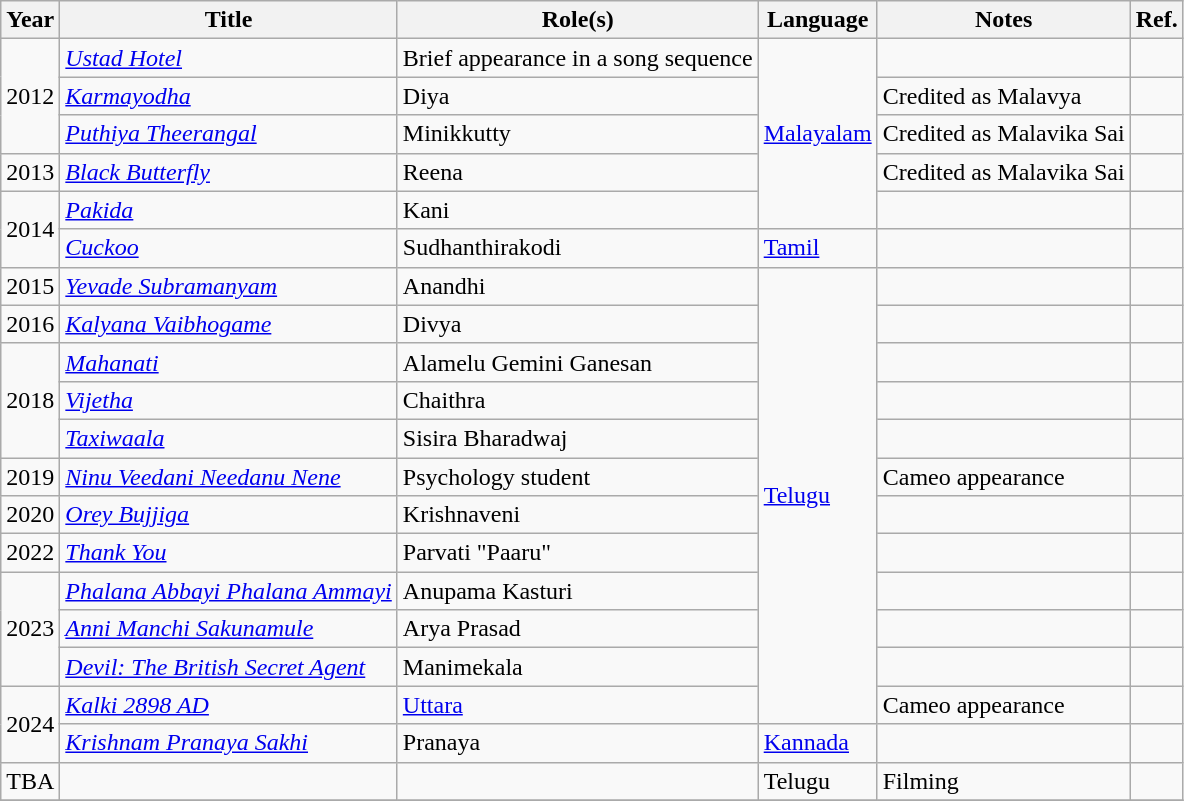<table class="wikitable sortable">
<tr>
<th>Year</th>
<th>Title</th>
<th>Role(s)</th>
<th>Language</th>
<th>Notes</th>
<th>Ref.</th>
</tr>
<tr>
<td rowspan="3">2012</td>
<td><em><a href='#'>Ustad Hotel</a></em></td>
<td>Brief appearance in a song sequence</td>
<td rowspan="5"><a href='#'>Malayalam</a></td>
<td></td>
<td></td>
</tr>
<tr>
<td><em><a href='#'>Karmayodha</a></em></td>
<td>Diya</td>
<td>Credited as Malavya</td>
<td></td>
</tr>
<tr>
<td><em><a href='#'>Puthiya Theerangal</a></em></td>
<td>Minikkutty</td>
<td>Credited as Malavika Sai</td>
<td></td>
</tr>
<tr>
<td>2013</td>
<td><em><a href='#'>Black Butterfly</a></em></td>
<td>Reena</td>
<td>Credited as Malavika Sai</td>
<td></td>
</tr>
<tr>
<td rowspan="2">2014</td>
<td><em><a href='#'>Pakida</a></em></td>
<td>Kani</td>
<td></td>
<td></td>
</tr>
<tr>
<td><em><a href='#'>Cuckoo</a></em></td>
<td>Sudhanthirakodi</td>
<td><a href='#'>Tamil</a></td>
<td></td>
<td></td>
</tr>
<tr>
<td>2015</td>
<td><em><a href='#'>Yevade Subramanyam</a></em></td>
<td>Anandhi</td>
<td rowspan="12"><a href='#'>Telugu</a></td>
<td></td>
<td></td>
</tr>
<tr>
<td>2016</td>
<td><em><a href='#'>Kalyana Vaibhogame</a></em></td>
<td>Divya</td>
<td></td>
<td></td>
</tr>
<tr>
<td rowspan="3">2018</td>
<td><em><a href='#'>Mahanati</a></em></td>
<td>Alamelu Gemini Ganesan</td>
<td></td>
<td></td>
</tr>
<tr>
<td><em><a href='#'>Vijetha</a></em></td>
<td>Chaithra</td>
<td></td>
<td></td>
</tr>
<tr>
<td><em><a href='#'>Taxiwaala</a></em></td>
<td>Sisira Bharadwaj</td>
<td></td>
<td></td>
</tr>
<tr>
<td rowspan="1">2019</td>
<td><em><a href='#'>Ninu Veedani Needanu Nene</a></em></td>
<td>Psychology student</td>
<td>Cameo appearance</td>
<td></td>
</tr>
<tr>
<td>2020</td>
<td><em><a href='#'>Orey Bujjiga</a></em></td>
<td>Krishnaveni</td>
<td></td>
<td></td>
</tr>
<tr>
<td rowspan="1">2022</td>
<td><em><a href='#'>Thank You</a></em></td>
<td>Parvati "Paaru"</td>
<td></td>
<td></td>
</tr>
<tr>
<td rowspan="3">2023</td>
<td><em><a href='#'>Phalana Abbayi Phalana Ammayi</a></em></td>
<td>Anupama Kasturi</td>
<td></td>
<td></td>
</tr>
<tr>
<td><em><a href='#'>Anni Manchi Sakunamule</a></em></td>
<td>Arya Prasad</td>
<td></td>
<td></td>
</tr>
<tr>
<td><em><a href='#'>Devil: The British Secret Agent</a></em></td>
<td>Manimekala</td>
<td></td>
<td></td>
</tr>
<tr>
<td rowspan="2">2024</td>
<td><em><a href='#'>Kalki 2898 AD</a></em></td>
<td><a href='#'>Uttara</a></td>
<td>Cameo appearance</td>
<td></td>
</tr>
<tr>
<td><em><a href='#'>Krishnam Pranaya Sakhi</a></em></td>
<td>Pranaya</td>
<td><a href='#'>Kannada</a></td>
<td></td>
<td></td>
</tr>
<tr>
<td>TBA</td>
<td></td>
<td></td>
<td>Telugu</td>
<td>Filming</td>
<td></td>
</tr>
<tr>
</tr>
</table>
